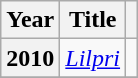<table class="wikitable">
<tr>
<th>Year</th>
<th>Title</th>
<th></th>
</tr>
<tr>
<th>2010</th>
<td><em><a href='#'>Lilpri</a></em></td>
<td></td>
</tr>
<tr>
</tr>
</table>
